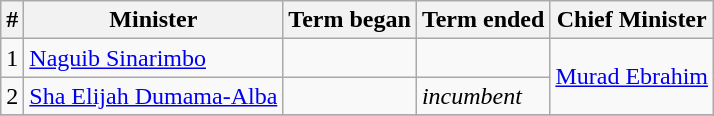<table class="wikitable">
<tr>
<th>#</th>
<th>Minister</th>
<th>Term began</th>
<th>Term ended</th>
<th>Chief Minister</th>
</tr>
<tr>
<td>1</td>
<td><a href='#'>Naguib Sinarimbo</a></td>
<td></td>
<td></td>
<td rowspan=2><a href='#'>Murad Ebrahim</a></td>
</tr>
<tr>
<td>2</td>
<td><a href='#'>Sha Elijah Dumama-Alba</a></td>
<td></td>
<td><em>incumbent</em></td>
</tr>
<tr>
</tr>
</table>
